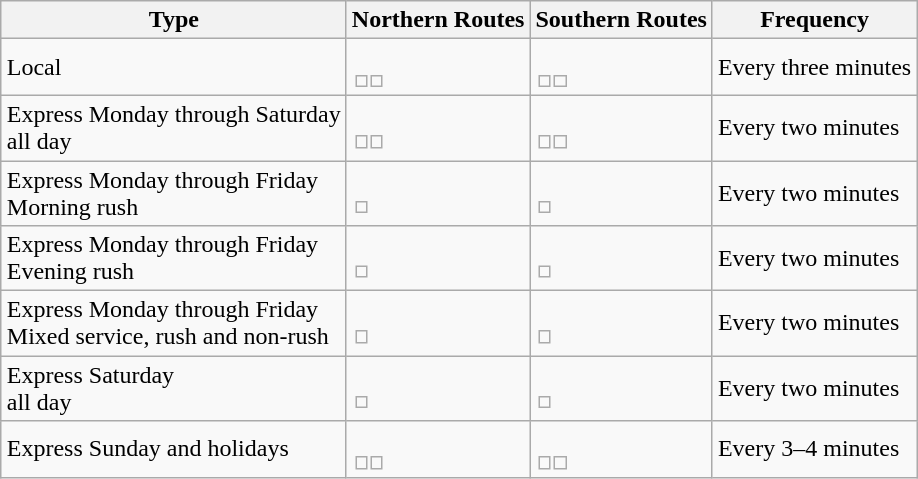<table class="wikitable" style="margin-left: auto; margin-right: auto; border: none;">
<tr>
<th>Type</th>
<th>Northern Routes</th>
<th>Southern Routes</th>
<th>Frequency</th>
</tr>
<tr>
<td>Local</td>
<td><br><table style="border:0px;">
<tr>
<td></td>
<td></td>
</tr>
</table>
</td>
<td><br><table style="border:0px;">
<tr>
<td></td>
<td></td>
</tr>
</table>
</td>
<td>Every three minutes</td>
</tr>
<tr>
<td>Express Monday through Saturday<br>all day</td>
<td><br><table style="border:0px;">
<tr>
<td></td>
<td></td>
</tr>
</table>
</td>
<td><br><table style="border:0px;">
<tr>
<td></td>
<td></td>
</tr>
</table>
</td>
<td>Every two minutes</td>
</tr>
<tr>
<td>Express Monday through Friday<br>Morning rush</td>
<td><br><table style="border:0px;">
<tr>
<td></td>
</tr>
</table>
</td>
<td><br><table style="border:0px;">
<tr>
<td></td>
</tr>
</table>
</td>
<td>Every two minutes</td>
</tr>
<tr>
<td>Express Monday through Friday<br>Evening rush</td>
<td><br><table style="border:0px;">
<tr>
<td></td>
</tr>
</table>
</td>
<td><br><table style="border:0px;">
<tr>
<td></td>
</tr>
</table>
</td>
<td>Every two minutes</td>
</tr>
<tr>
<td>Express Monday through Friday<br>Mixed service, rush and non-rush</td>
<td><br><table style="border:0px;">
<tr>
<td></td>
</tr>
</table>
</td>
<td><br><table style="border:0px;">
<tr>
<td></td>
</tr>
</table>
</td>
<td>Every two minutes</td>
</tr>
<tr>
<td>Express Saturday<br>all day</td>
<td><br><table style="border:0px;">
<tr>
<td></td>
</tr>
</table>
</td>
<td><br><table style="border:0px;">
<tr>
<td></td>
</tr>
</table>
</td>
<td>Every two minutes</td>
</tr>
<tr>
<td>Express Sunday and holidays</td>
<td><br><table style="border:0px;">
<tr>
<td></td>
<td></td>
</tr>
</table>
</td>
<td><br><table style="border:0px;">
<tr>
<td></td>
<td></td>
</tr>
</table>
</td>
<td>Every 3–4 minutes</td>
</tr>
</table>
